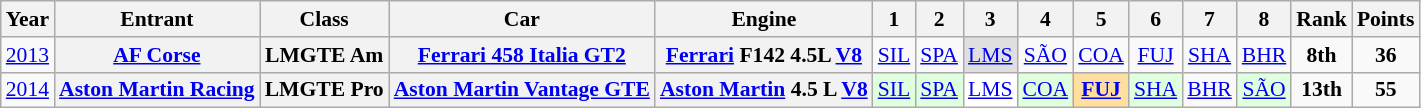<table class="wikitable" style="text-align:center; font-size:90%">
<tr>
<th>Year</th>
<th>Entrant</th>
<th>Class</th>
<th>Car</th>
<th>Engine</th>
<th>1</th>
<th>2</th>
<th>3</th>
<th>4</th>
<th>5</th>
<th>6</th>
<th>7</th>
<th>8</th>
<th>Rank</th>
<th>Points</th>
</tr>
<tr>
<td><a href='#'>2013</a></td>
<th><a href='#'>AF Corse</a></th>
<th>LMGTE Am</th>
<th><a href='#'>Ferrari 458 Italia GT2</a></th>
<th><a href='#'>Ferrari</a> F142 4.5L <a href='#'>V8</a></th>
<td><a href='#'>SIL</a></td>
<td><a href='#'>SPA</a></td>
<td style="background:#DFDFDF;"><a href='#'>LMS</a><br></td>
<td><a href='#'>SÃO</a></td>
<td><a href='#'>COA</a></td>
<td><a href='#'>FUJ</a></td>
<td><a href='#'>SHA</a></td>
<td><a href='#'>BHR</a></td>
<td><strong>8th</strong></td>
<td><strong>36</strong></td>
</tr>
<tr>
<td><a href='#'>2014</a></td>
<th><a href='#'>Aston Martin Racing</a></th>
<th>LMGTE Pro</th>
<th><a href='#'>Aston Martin Vantage GTE</a></th>
<th><a href='#'>Aston Martin</a> 4.5 L <a href='#'>V8</a></th>
<td style="background:#DFFFDF;"><a href='#'>SIL</a><br></td>
<td style="background:#DFFFDF;"><a href='#'>SPA</a><br></td>
<td style="background:#FFFFFF;"><a href='#'>LMS</a><br></td>
<td style="background:#DFFFDF;"><a href='#'>COA</a><br></td>
<td style="background:#FFDF9F;"><strong><a href='#'>FUJ</a></strong><br></td>
<td style="background:#DFFFDF;"><a href='#'>SHA</a><br></td>
<td><a href='#'>BHR</a></td>
<td style="background:#DFFFDF;"><a href='#'>SÃO</a><br></td>
<td><strong>13th</strong></td>
<td><strong>55</strong></td>
</tr>
</table>
